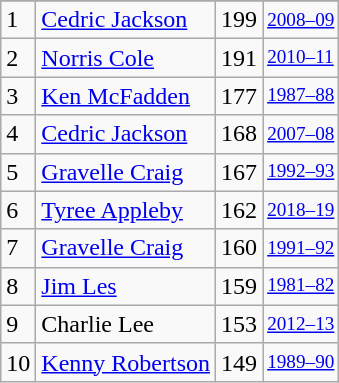<table class="wikitable">
<tr>
</tr>
<tr>
<td>1</td>
<td><a href='#'>Cedric Jackson</a></td>
<td>199</td>
<td style="font-size:80%;"><a href='#'>2008–09</a></td>
</tr>
<tr>
<td>2</td>
<td><a href='#'>Norris Cole</a></td>
<td>191</td>
<td style="font-size:80%;"><a href='#'>2010–11</a></td>
</tr>
<tr>
<td>3</td>
<td><a href='#'>Ken McFadden</a></td>
<td>177</td>
<td style="font-size:80%;"><a href='#'>1987–88</a></td>
</tr>
<tr>
<td>4</td>
<td><a href='#'>Cedric Jackson</a></td>
<td>168</td>
<td style="font-size:80%;"><a href='#'>2007–08</a></td>
</tr>
<tr>
<td>5</td>
<td><a href='#'>Gravelle Craig</a></td>
<td>167</td>
<td style="font-size:80%;"><a href='#'>1992–93</a></td>
</tr>
<tr>
<td>6</td>
<td><a href='#'>Tyree Appleby</a></td>
<td>162</td>
<td style="font-size:80%;"><a href='#'>2018–19</a></td>
</tr>
<tr>
<td>7</td>
<td><a href='#'>Gravelle Craig</a></td>
<td>160</td>
<td style="font-size:80%;"><a href='#'>1991–92</a></td>
</tr>
<tr>
<td>8</td>
<td><a href='#'>Jim Les</a></td>
<td>159</td>
<td style="font-size:80%;"><a href='#'>1981–82</a></td>
</tr>
<tr>
<td>9</td>
<td>Charlie Lee</td>
<td>153</td>
<td style="font-size:80%;"><a href='#'>2012–13</a></td>
</tr>
<tr>
<td>10</td>
<td><a href='#'>Kenny Robertson</a></td>
<td>149</td>
<td style="font-size:80%;"><a href='#'>1989–90</a></td>
</tr>
</table>
